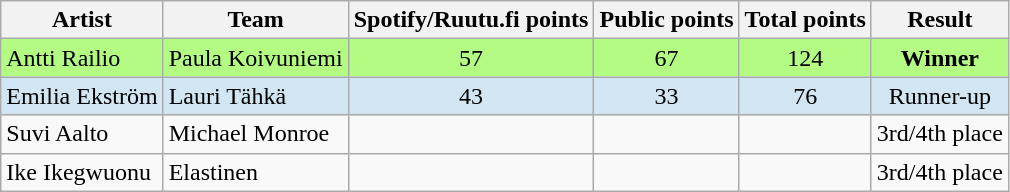<table class=wikitable>
<tr>
<th>Artist</th>
<th>Team</th>
<th>Spotify/Ruutu.fi points</th>
<th>Public points</th>
<th>Total points</th>
<th>Result</th>
</tr>
<tr style="background:#B4FB84;">
<td>Antti Railio</td>
<td>Paula Koivuniemi</td>
<td align="center">57</td>
<td align="center">67</td>
<td align="center">124</td>
<td align="center"><strong>Winner</strong></td>
</tr>
<tr style="background:#D1E5F3;">
<td>Emilia Ekström</td>
<td>Lauri Tähkä</td>
<td align="center">43</td>
<td align="center">33</td>
<td align="center">76</td>
<td align="center">Runner-up</td>
</tr>
<tr>
<td>Suvi Aalto</td>
<td>Michael Monroe</td>
<td></td>
<td></td>
<td></td>
<td align="center">3rd/4th place</td>
</tr>
<tr>
<td>Ike Ikegwuonu</td>
<td>Elastinen</td>
<td></td>
<td></td>
<td></td>
<td align="center">3rd/4th place</td>
</tr>
</table>
